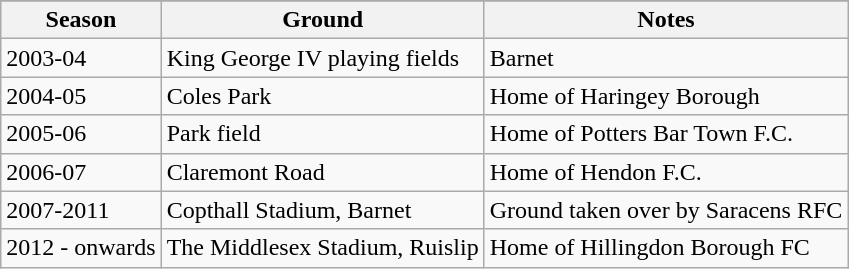<table class="wikitable">
<tr>
</tr>
<tr>
<th>Season</th>
<th>Ground</th>
<th>Notes</th>
</tr>
<tr>
<td>2003-04</td>
<td>King George IV playing fields</td>
<td>Barnet</td>
</tr>
<tr>
<td>2004-05</td>
<td>Coles Park</td>
<td>Home of Haringey Borough</td>
</tr>
<tr>
<td>2005-06</td>
<td>Park field</td>
<td>Home of Potters Bar Town F.C.</td>
</tr>
<tr>
<td>2006-07</td>
<td>Claremont Road</td>
<td>Home of Hendon F.C.</td>
</tr>
<tr>
<td>2007-2011</td>
<td>Copthall Stadium, Barnet</td>
<td>Ground taken over by Saracens RFC</td>
</tr>
<tr>
<td>2012 - onwards</td>
<td>The Middlesex Stadium, Ruislip</td>
<td>Home of Hillingdon Borough FC</td>
</tr>
</table>
